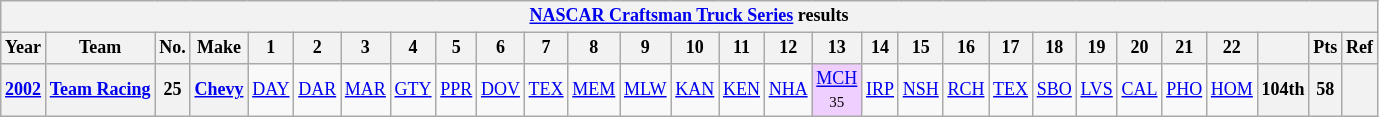<table class="wikitable" style="text-align:center; font-size:75%">
<tr>
<th colspan=45><a href='#'>NASCAR Craftsman Truck Series</a> results</th>
</tr>
<tr>
<th>Year</th>
<th>Team</th>
<th>No.</th>
<th>Make</th>
<th>1</th>
<th>2</th>
<th>3</th>
<th>4</th>
<th>5</th>
<th>6</th>
<th>7</th>
<th>8</th>
<th>9</th>
<th>10</th>
<th>11</th>
<th>12</th>
<th>13</th>
<th>14</th>
<th>15</th>
<th>16</th>
<th>17</th>
<th>18</th>
<th>19</th>
<th>20</th>
<th>21</th>
<th>22</th>
<th></th>
<th>Pts</th>
<th>Ref</th>
</tr>
<tr>
<th><a href='#'>2002</a></th>
<th><a href='#'>Team Racing</a></th>
<th>25</th>
<th><a href='#'>Chevy</a></th>
<td><a href='#'>DAY</a></td>
<td><a href='#'>DAR</a></td>
<td><a href='#'>MAR</a></td>
<td><a href='#'>GTY</a></td>
<td><a href='#'>PPR</a></td>
<td><a href='#'>DOV</a></td>
<td><a href='#'>TEX</a></td>
<td><a href='#'>MEM</a></td>
<td><a href='#'>MLW</a></td>
<td><a href='#'>KAN</a></td>
<td><a href='#'>KEN</a></td>
<td><a href='#'>NHA</a></td>
<td style="background:#EFCFFF;"><a href='#'>MCH</a><br><small>35</small></td>
<td><a href='#'>IRP</a></td>
<td><a href='#'>NSH</a></td>
<td><a href='#'>RCH</a></td>
<td><a href='#'>TEX</a></td>
<td><a href='#'>SBO</a></td>
<td><a href='#'>LVS</a></td>
<td><a href='#'>CAL</a></td>
<td><a href='#'>PHO</a></td>
<td><a href='#'>HOM</a></td>
<th>104th</th>
<th>58</th>
<th></th>
</tr>
</table>
